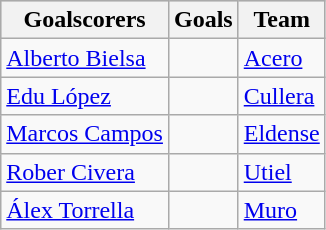<table class="wikitable sortable" class="wikitable">
<tr style="background:#ccc; text-align:center;">
<th>Goalscorers</th>
<th>Goals</th>
<th>Team</th>
</tr>
<tr>
<td> <a href='#'>Alberto Bielsa</a></td>
<td></td>
<td><a href='#'>Acero</a></td>
</tr>
<tr>
<td> <a href='#'>Edu López</a></td>
<td></td>
<td><a href='#'>Cullera</a></td>
</tr>
<tr>
<td> <a href='#'>Marcos Campos</a></td>
<td></td>
<td><a href='#'>Eldense</a></td>
</tr>
<tr>
<td> <a href='#'>Rober Civera</a></td>
<td></td>
<td><a href='#'>Utiel</a></td>
</tr>
<tr>
<td> <a href='#'>Álex Torrella</a></td>
<td></td>
<td><a href='#'>Muro</a></td>
</tr>
</table>
